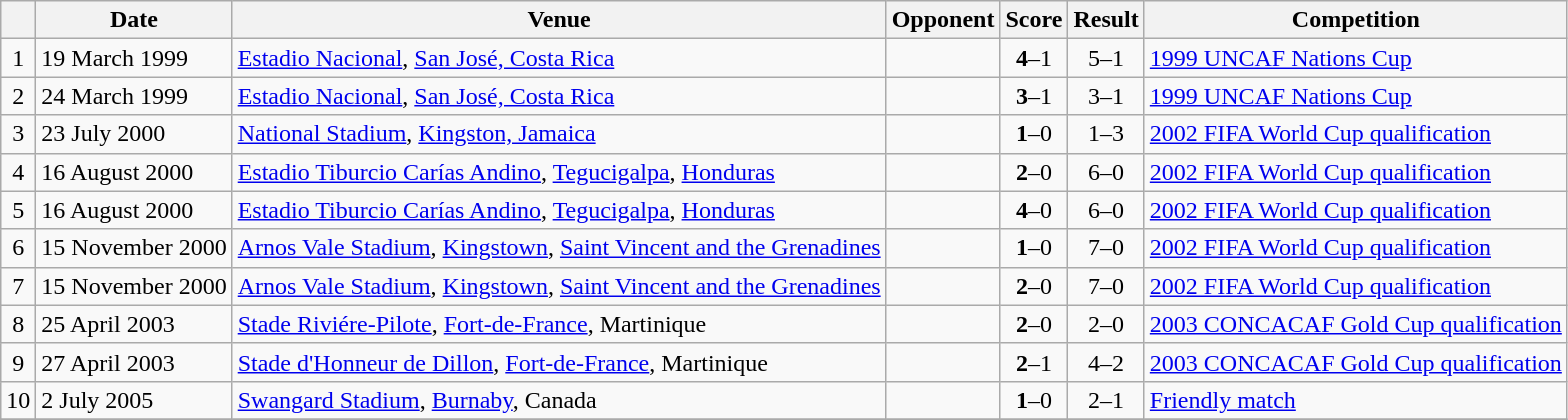<table class="wikitable">
<tr>
<th></th>
<th>Date</th>
<th>Venue</th>
<th>Opponent</th>
<th>Score</th>
<th>Result</th>
<th>Competition</th>
</tr>
<tr>
<td align="center">1</td>
<td>19 March 1999</td>
<td><a href='#'>Estadio Nacional</a>, <a href='#'>San José, Costa Rica</a></td>
<td></td>
<td align="center"><strong>4</strong>–1</td>
<td align="center">5–1</td>
<td><a href='#'>1999 UNCAF Nations Cup</a></td>
</tr>
<tr>
<td align="center">2</td>
<td>24 March 1999</td>
<td><a href='#'>Estadio Nacional</a>, <a href='#'>San José, Costa Rica</a></td>
<td></td>
<td align="center"><strong>3</strong>–1</td>
<td align="center">3–1</td>
<td><a href='#'>1999 UNCAF Nations Cup</a></td>
</tr>
<tr>
<td align="center">3</td>
<td>23 July 2000</td>
<td><a href='#'>National Stadium</a>, <a href='#'>Kingston, Jamaica</a></td>
<td></td>
<td align="center"><strong>1</strong>–0</td>
<td align="center">1–3</td>
<td><a href='#'>2002 FIFA World Cup qualification</a></td>
</tr>
<tr>
<td align="center">4</td>
<td>16 August 2000</td>
<td><a href='#'>Estadio Tiburcio Carías Andino</a>, <a href='#'>Tegucigalpa</a>, <a href='#'>Honduras</a></td>
<td></td>
<td align="center"><strong>2</strong>–0</td>
<td align="center">6–0</td>
<td><a href='#'>2002 FIFA World Cup qualification</a></td>
</tr>
<tr>
<td align="center">5</td>
<td>16 August 2000</td>
<td><a href='#'>Estadio Tiburcio Carías Andino</a>, <a href='#'>Tegucigalpa</a>, <a href='#'>Honduras</a></td>
<td></td>
<td align="center"><strong>4</strong>–0</td>
<td align="center">6–0</td>
<td><a href='#'>2002 FIFA World Cup qualification</a></td>
</tr>
<tr>
<td align="center">6</td>
<td>15 November 2000</td>
<td><a href='#'>Arnos Vale Stadium</a>, <a href='#'>Kingstown</a>, <a href='#'>Saint Vincent and the Grenadines</a></td>
<td></td>
<td align="center"><strong>1</strong>–0</td>
<td align="center">7–0</td>
<td><a href='#'>2002 FIFA World Cup qualification</a></td>
</tr>
<tr>
<td align="center">7</td>
<td>15 November 2000</td>
<td><a href='#'>Arnos Vale Stadium</a>, <a href='#'>Kingstown</a>, <a href='#'>Saint Vincent and the Grenadines</a></td>
<td></td>
<td align="center"><strong>2</strong>–0</td>
<td align="center">7–0</td>
<td><a href='#'>2002 FIFA World Cup qualification</a></td>
</tr>
<tr>
<td align="center">8</td>
<td>25 April 2003</td>
<td><a href='#'>Stade Riviére-Pilote</a>, <a href='#'>Fort-de-France</a>, Martinique</td>
<td></td>
<td align="center"><strong>2</strong>–0</td>
<td align="center">2–0</td>
<td><a href='#'>2003 CONCACAF Gold Cup qualification</a></td>
</tr>
<tr>
<td align="center">9</td>
<td>27 April 2003</td>
<td><a href='#'>Stade d'Honneur de Dillon</a>, <a href='#'>Fort-de-France</a>, Martinique</td>
<td></td>
<td align="center"><strong>2</strong>–1</td>
<td align="center">4–2</td>
<td><a href='#'>2003 CONCACAF Gold Cup qualification</a></td>
</tr>
<tr>
<td align="center">10</td>
<td>2 July 2005</td>
<td><a href='#'>Swangard Stadium</a>, <a href='#'>Burnaby</a>, Canada</td>
<td></td>
<td align="center"><strong>1</strong>–0</td>
<td align="center">2–1</td>
<td><a href='#'>Friendly match</a></td>
</tr>
<tr>
</tr>
</table>
